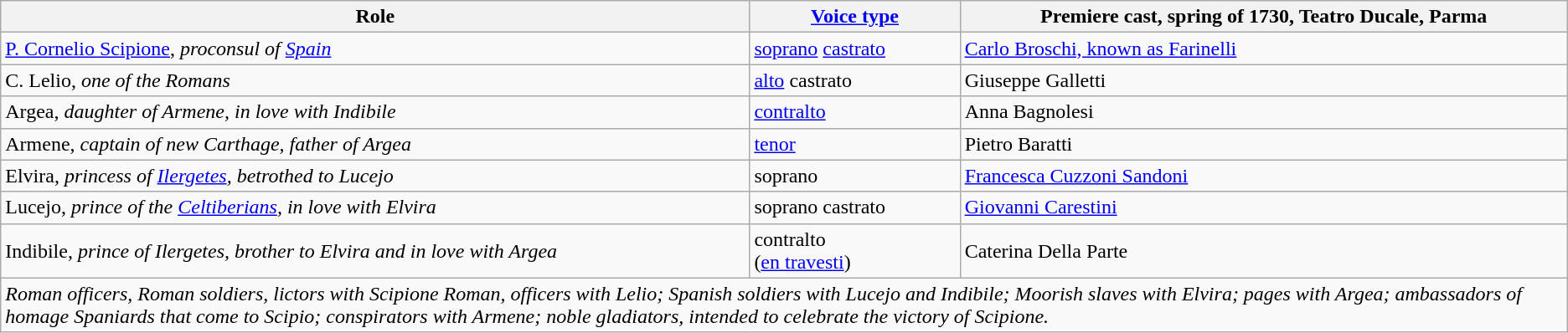<table class="wikitable">
<tr>
<th>Role</th>
<th><a href='#'>Voice type</a></th>
<th>Premiere cast, spring of 1730, Teatro Ducale, Parma</th>
</tr>
<tr>
<td><a href='#'>P. Cornelio Scipione</a>, <em>proconsul of <a href='#'>Spain</a></em></td>
<td><a href='#'>soprano</a> <a href='#'>castrato</a></td>
<td><a href='#'>Carlo Broschi, known as Farinelli</a></td>
</tr>
<tr>
<td>C. Lelio, <em>one of the Romans</em></td>
<td><a href='#'>alto</a> castrato</td>
<td>Giuseppe Galletti</td>
</tr>
<tr>
<td>Argea, <em>daughter of Armene, in love with Indibile</em></td>
<td><a href='#'>contralto</a></td>
<td>Anna Bagnolesi</td>
</tr>
<tr>
<td>Armene, <em>captain of new Carthage, father of Argea</em></td>
<td><a href='#'>tenor</a></td>
<td>Pietro Baratti</td>
</tr>
<tr>
<td>Elvira, <em>princess of <a href='#'>Ilergetes</a>, betrothed to Lucejo</em></td>
<td>soprano</td>
<td><a href='#'>Francesca Cuzzoni Sandoni</a></td>
</tr>
<tr>
<td>Lucejo, <em>prince of the <a href='#'>Celtiberians</a>, in love with Elvira</em></td>
<td>soprano castrato</td>
<td><a href='#'>Giovanni Carestini</a></td>
</tr>
<tr>
<td>Indibile, <em>prince of Ilergetes, brother to Elvira and in love with Argea</em></td>
<td>contralto<br>(<a href='#'>en travesti</a>)</td>
<td>Caterina Della Parte</td>
</tr>
<tr>
<td colspan="3"><em>Roman officers, Roman soldiers, lictors with Scipione Roman, officers with Lelio; Spanish soldiers with Lucejo and Indibile; Moorish slaves with Elvira; pages with Argea; ambassadors of homage Spaniards that come to Scipio; conspirators with Armene; noble gladiators, intended to celebrate the victory of Scipione.</em></td>
</tr>
</table>
